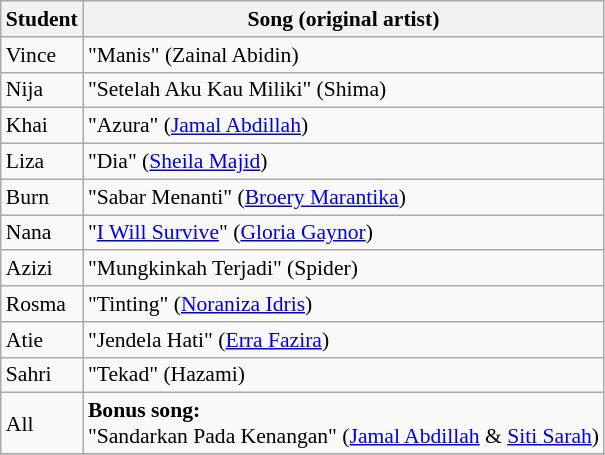<table class="wikitable" style="font-size:90%;">
<tr>
<th>Student</th>
<th>Song (original artist)</th>
</tr>
<tr>
<td>Vince</td>
<td>"Manis" (Zainal Abidin)</td>
</tr>
<tr>
<td>Nija</td>
<td>"Setelah Aku Kau Miliki" (Shima)</td>
</tr>
<tr>
<td>Khai</td>
<td>"Azura" (<a href='#'>Jamal Abdillah</a>)</td>
</tr>
<tr>
<td>Liza</td>
<td>"Dia" (<a href='#'>Sheila Majid</a>)</td>
</tr>
<tr>
<td>Burn</td>
<td>"Sabar Menanti" (<a href='#'>Broery Marantika</a>)</td>
</tr>
<tr>
<td>Nana</td>
<td>"<a href='#'>I Will Survive</a>" (<a href='#'>Gloria Gaynor</a>)</td>
</tr>
<tr>
<td>Azizi</td>
<td>"Mungkinkah Terjadi" (Spider)</td>
</tr>
<tr>
<td>Rosma</td>
<td>"Tinting" (<a href='#'>Noraniza Idris</a>)</td>
</tr>
<tr>
<td>Atie</td>
<td>"Jendela Hati" (<a href='#'>Erra Fazira</a>)</td>
</tr>
<tr>
<td>Sahri</td>
<td>"Tekad" (Hazami)</td>
</tr>
<tr>
<td>All</td>
<td><strong>Bonus song:</strong> <br> "Sandarkan Pada Kenangan" (<a href='#'>Jamal Abdillah</a> & <a href='#'>Siti Sarah</a>)</td>
</tr>
<tr>
</tr>
</table>
